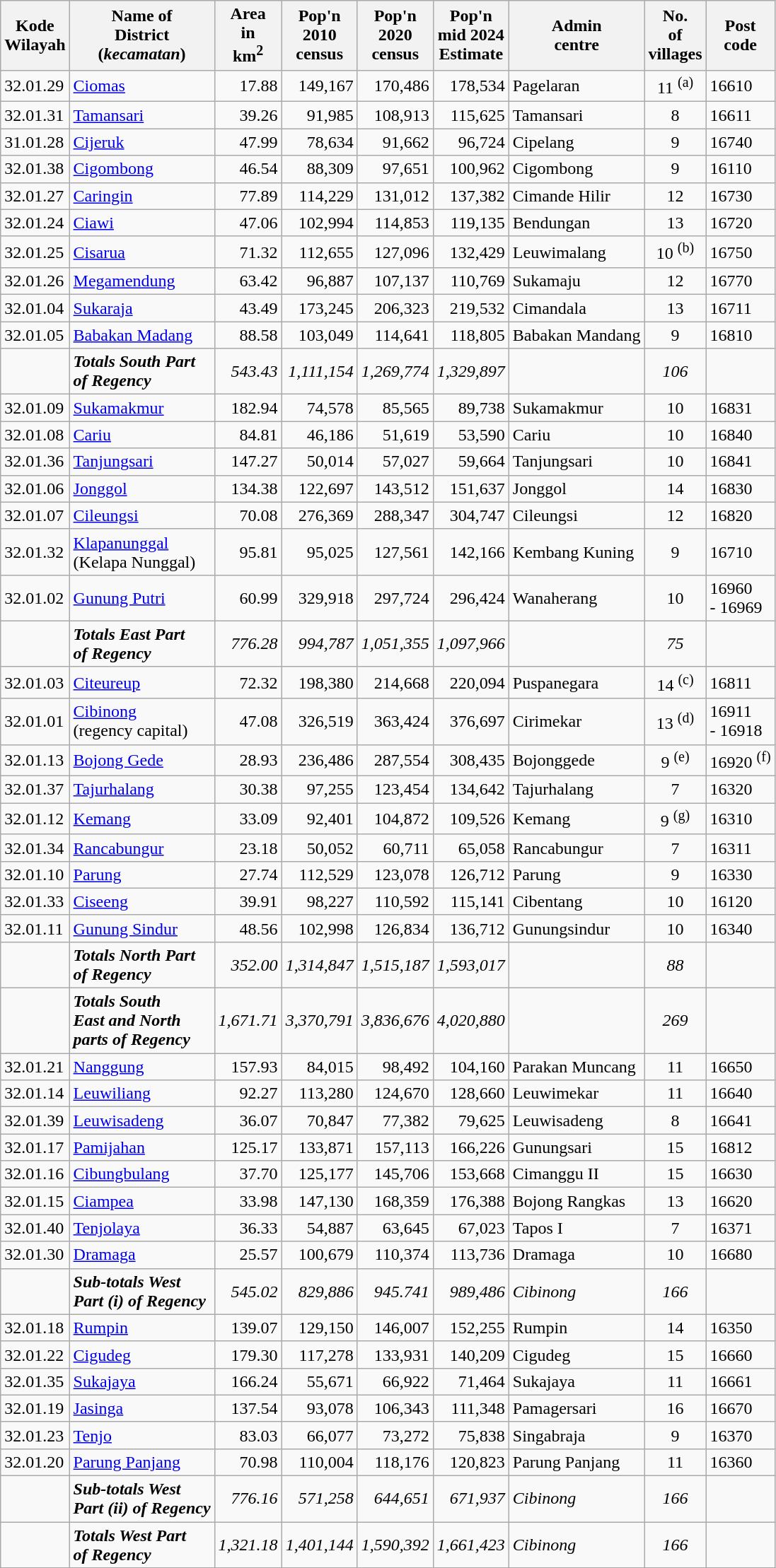<table class="wikitable">
<tr>
<th>Kode <br>Wilayah</th>
<th>Name of <br>District<br>(<em>kecamatan</em>)</th>
<th>Area<br>in <br> km<sup>2</sup></th>
<th>Pop'n <br>2010<br>census</th>
<th>Pop'n <br>2020<br>census</th>
<th>Pop'n <br>mid 2024<br>Estimate</th>
<th>Admin<br>centre</th>
<th>No.<br>of<br>villages</th>
<th>Post<br>code</th>
</tr>
<tr>
<td>32.01.29</td>
<td><a href='#'>Ciomas</a></td>
<td align="right">17.88</td>
<td align="right">149,167</td>
<td align="right">170,486</td>
<td align="right">178,534</td>
<td>Pagelaran</td>
<td align="center">11 <sup>(a)</sup></td>
<td>16610</td>
</tr>
<tr>
<td>32.01.31</td>
<td><a href='#'>Tamansari</a></td>
<td align="right">39.26</td>
<td align="right">91,985</td>
<td align="right">108,913</td>
<td align="right">115,625</td>
<td>Tamansari</td>
<td align="center">8</td>
<td>16611</td>
</tr>
<tr>
<td>31.01.28</td>
<td><a href='#'>Cijeruk</a></td>
<td align="right">47.99</td>
<td align="right">78,634</td>
<td align="right">91,662</td>
<td align="right">96,724</td>
<td>Cipelang</td>
<td align="center">9</td>
<td>16740</td>
</tr>
<tr>
<td>32.01.38</td>
<td><a href='#'>Cigombong</a></td>
<td align="right">46.54</td>
<td align="right">88,309</td>
<td align="right">97,651</td>
<td align="right">100,962</td>
<td>Cigombong</td>
<td align="center">9</td>
<td>16110</td>
</tr>
<tr>
<td>32.01.27</td>
<td><a href='#'>Caringin</a></td>
<td align="right">77.89</td>
<td align="right">114,229</td>
<td align="right">131,012</td>
<td align="right">137,382</td>
<td>Cimande Hilir</td>
<td align="center">12</td>
<td>16730</td>
</tr>
<tr>
<td>32.01.24</td>
<td><a href='#'>Ciawi</a></td>
<td align="right">47.06</td>
<td align="right">102,994</td>
<td align="right">114,853</td>
<td align="right">119,135</td>
<td>Bendungan</td>
<td align="center">13</td>
<td>16720</td>
</tr>
<tr>
<td>32.01.25</td>
<td><a href='#'>Cisarua</a></td>
<td align="right">71.32</td>
<td align="right">112,655</td>
<td align="right">127,096</td>
<td align="right">132,429</td>
<td>Leuwimalang</td>
<td align="center">10 <sup>(b)</sup></td>
<td>16750</td>
</tr>
<tr>
<td>32.01.26</td>
<td><a href='#'>Megamendung</a></td>
<td align="right">63.42</td>
<td align="right">96,887</td>
<td align="right">107,137</td>
<td align="right">110,769</td>
<td>Sukamaju</td>
<td align="center">12</td>
<td>16770</td>
</tr>
<tr>
<td>32.01.04</td>
<td><a href='#'>Sukaraja</a></td>
<td align="right">43.49</td>
<td align="right">173,245</td>
<td align="right">206,323</td>
<td align="right">219,532</td>
<td>Cimandala</td>
<td align="center">13</td>
<td>16711</td>
</tr>
<tr>
<td>32.01.05</td>
<td><a href='#'>Babakan Madang</a></td>
<td align="right">88.58</td>
<td align="right">103,049</td>
<td align="right">114,641</td>
<td align="right">118,805</td>
<td>Babakan Mandang</td>
<td align="center">9</td>
<td>16810</td>
</tr>
<tr>
<td></td>
<td><strong><em>Totals South Part<br>of Regency</em></strong></td>
<td align="right"><em>543.43</em></td>
<td align="right"><em>1,111,154</em></td>
<td align="right"><em>1,269,774</em></td>
<td align="right"><em>1,329,897</em></td>
<td><em> </em></td>
<td align="center"><em>106</em></td>
<td></td>
</tr>
<tr>
<td>32.01.09</td>
<td><a href='#'>Sukamakmur</a></td>
<td align="right">182.94</td>
<td align="right">74,578</td>
<td align="right">85,565</td>
<td align="right">89,738</td>
<td>Sukamakmur</td>
<td align="center">10</td>
<td>16831</td>
</tr>
<tr>
<td>32.01.08</td>
<td><a href='#'>Cariu</a></td>
<td align="right">84.81</td>
<td align="right">46,186</td>
<td align="right">51,619</td>
<td align="right">53,590</td>
<td>Cariu</td>
<td align="center">10</td>
<td>16840</td>
</tr>
<tr>
<td>32.01.36</td>
<td><a href='#'>Tanjungsari</a></td>
<td align="right">147.27</td>
<td align="right">50,014</td>
<td align="right">57,027</td>
<td align="right">59,664</td>
<td>Tanjungsari</td>
<td align="center">10</td>
<td>16841</td>
</tr>
<tr>
<td>32.01.06</td>
<td><a href='#'>Jonggol</a></td>
<td align="right">134.38</td>
<td align="right">122,697</td>
<td align="right">143,512</td>
<td align="right">151,637</td>
<td>Jonggol</td>
<td align="center">14</td>
<td>16830</td>
</tr>
<tr>
<td>32.01.07</td>
<td><a href='#'>Cileungsi</a></td>
<td align="right">70.08</td>
<td align="right">276,369</td>
<td align="right">288,347</td>
<td align="right">304,747</td>
<td>Cileungsi</td>
<td align="center">12</td>
<td>16820</td>
</tr>
<tr>
<td>32.01.32</td>
<td><a href='#'>Klapanunggal</a> <br>(Kelapa Nunggal)</td>
<td align="right">95.81</td>
<td align="right">95,025</td>
<td align="right">127,561</td>
<td align="right">142,166</td>
<td>Kembang Kuning</td>
<td align="center">9</td>
<td>16710</td>
</tr>
<tr>
<td>32.01.02</td>
<td><a href='#'>Gunung Putri</a></td>
<td align="right">60.99</td>
<td align="right">329,918</td>
<td align="right">297,724</td>
<td align="right">296,424</td>
<td>Wanaherang</td>
<td align="center">10</td>
<td>16960 <br>- 16969</td>
</tr>
<tr>
<td></td>
<td><strong><em>Totals East Part<br>of Regency</em></strong></td>
<td align="right"><em>776.28</em></td>
<td align="right"><em>994,787</em></td>
<td align="right"><em>1,051,355</em></td>
<td align="right"><em>1,097,966</em></td>
<td><em> </em></td>
<td align="center"><em>75</em></td>
<td></td>
</tr>
<tr>
<td>32.01.03</td>
<td><a href='#'>Citeureup</a></td>
<td align="right">72.32</td>
<td align="right">198,380</td>
<td align="right">214,668</td>
<td align="right">220,094</td>
<td>Puspanegara</td>
<td align="center">14 <sup>(c)</sup></td>
<td>16811</td>
</tr>
<tr>
<td>32.01.01</td>
<td><a href='#'>Cibinong</a> <br> (regency capital)</td>
<td align="right">47.08</td>
<td align="right">326,519</td>
<td align="right">363,424</td>
<td align="right">376,697</td>
<td>Cirimekar</td>
<td align="center">13 <sup>(d)</sup></td>
<td>16911 <br>- 16918</td>
</tr>
<tr>
<td>32.01.13</td>
<td><a href='#'>Bojong Gede</a></td>
<td align="right">28.93</td>
<td align="right">236,486</td>
<td align="right">287,554</td>
<td align="right">308,435</td>
<td>Bojonggede</td>
<td align="center">9 <sup>(e)</sup></td>
<td>16920 <sup>(f)</sup></td>
</tr>
<tr>
<td>32.01.37</td>
<td><a href='#'>Tajurhalang</a></td>
<td align="right">30.38</td>
<td align="right">97,255</td>
<td align="right">123,454</td>
<td align="right">134,642</td>
<td>Tajurhalang</td>
<td align="center">7</td>
<td>16320</td>
</tr>
<tr>
<td>32.01.12</td>
<td><a href='#'>Kemang</a></td>
<td align="right">33.09</td>
<td align="right">92,401</td>
<td align="right">104,872</td>
<td align="right">109,526</td>
<td>Kemang</td>
<td align="center">9 <sup>(g)</sup></td>
<td>16310</td>
</tr>
<tr>
<td>32.01.34</td>
<td><a href='#'>Rancabungur</a></td>
<td align="right">23.18</td>
<td align="right">50,052</td>
<td align="right">60,711</td>
<td align="right">65,058</td>
<td>Rancabungur</td>
<td align="center">7</td>
<td>16311</td>
</tr>
<tr>
<td>32.01.10</td>
<td><a href='#'>Parung</a></td>
<td align="right">27.74</td>
<td align="right">112,529</td>
<td align="right">123,078</td>
<td align="right">126,712</td>
<td>Parung</td>
<td align="center">9</td>
<td>16330</td>
</tr>
<tr>
<td>32.01.33</td>
<td><a href='#'>Ciseeng</a></td>
<td align="right">39.91</td>
<td align="right">98,227</td>
<td align="right">110,592</td>
<td align="right">115,141</td>
<td>Cibentang</td>
<td align="center">10</td>
<td>16120</td>
</tr>
<tr>
<td>32.01.11</td>
<td><a href='#'>Gunung Sindur</a></td>
<td align="right">48.56</td>
<td align="right">102,998</td>
<td align="right">126,834</td>
<td align="right">136,712</td>
<td>Gunungsindur</td>
<td align="center">10</td>
<td>16340</td>
</tr>
<tr>
<td></td>
<td><strong><em>Totals North Part<br>of Regency</em></strong></td>
<td align="right"><em>352.00</em></td>
<td align="right"><em>1,314,847</em></td>
<td align="right"><em>1,515,187</em></td>
<td align="right"><em>1,593,017</em></td>
<td><em> </em></td>
<td align="center"><em>88</em></td>
<td></td>
</tr>
<tr>
<td></td>
<td><strong><em>Totals South<br> East and North <br>parts of Regency</em></strong></td>
<td align="right"><em>1,671.71</em></td>
<td align="right"><em>3,370,791</em></td>
<td align="right"><em>3,836,676</em></td>
<td align="right"><em>4,020,880</em></td>
<td></td>
<td align="center"><em>269</em></td>
<td></td>
</tr>
<tr>
<td>32.01.21</td>
<td><a href='#'>Nanggung</a></td>
<td align="right">157.93</td>
<td align="right">84,015</td>
<td align="right">98,492</td>
<td align="right">104,160</td>
<td>Parakan Muncang</td>
<td align="center">11</td>
<td>16650</td>
</tr>
<tr>
<td>32.01.14</td>
<td><a href='#'>Leuwiliang</a></td>
<td align="right">92.27</td>
<td align="right">113,280</td>
<td align="right">124,670</td>
<td align="right">128,660</td>
<td>Leuwimekar</td>
<td align="center">11</td>
<td>16640</td>
</tr>
<tr>
<td>32.01.39</td>
<td><a href='#'>Leuwisadeng</a></td>
<td align="right">36.07</td>
<td align="right">70,847</td>
<td align="right">77,382</td>
<td align="right">79,625</td>
<td>Leuwisadeng</td>
<td align="center">8</td>
<td>16641</td>
</tr>
<tr>
<td>32.01.17</td>
<td><a href='#'>Pamijahan</a></td>
<td align="right">125.17</td>
<td align="right">133,871</td>
<td align="right">157,113</td>
<td align="right">166,226</td>
<td>Gunungsari</td>
<td align="center">15</td>
<td>16812</td>
</tr>
<tr>
<td>32.01.16</td>
<td><a href='#'>Cibungbulang</a></td>
<td align="right">37.70</td>
<td align="right">125,177</td>
<td align="right">145,706</td>
<td align="right">153,668</td>
<td>Cimanggu II</td>
<td align="center">15</td>
<td>16630</td>
</tr>
<tr>
<td>32.01.15</td>
<td><a href='#'>Ciampea</a></td>
<td align="right">33.98</td>
<td align="right">147,130</td>
<td align="right">168,359</td>
<td align="right">176,388</td>
<td>Bojong Rangkas</td>
<td align="center">13</td>
<td>16620</td>
</tr>
<tr>
<td>32.01.40</td>
<td><a href='#'>Tenjolaya</a></td>
<td align="right">36.33</td>
<td align="right">54,887</td>
<td align="right">63,645</td>
<td align="right">67,023</td>
<td>Tapos I</td>
<td align="center">7</td>
<td>16371</td>
</tr>
<tr>
<td>32.01.30</td>
<td><a href='#'>Dramaga</a></td>
<td align="right">25.57</td>
<td align="right">100,679</td>
<td align="right">110,374</td>
<td align="right">113,736</td>
<td>Dramaga</td>
<td align="center">10</td>
<td>16680</td>
</tr>
<tr>
<td></td>
<td><strong><em>Sub-totals West <br>Part (i) of Regency</em></strong></td>
<td align="right"><em>545.02</em></td>
<td align="right"><em>829,886</em></td>
<td align="right"><em>945.741</em></td>
<td align="right"><em>989,486</em></td>
<td><em>Cibinong</em></td>
<td align="center"><em>166</em></td>
<td></td>
</tr>
<tr>
<td>32.01.18</td>
<td><a href='#'>Rumpin</a></td>
<td align="right">139.07</td>
<td align="right">129,150</td>
<td align="right">146,007</td>
<td align="right">152,255</td>
<td>Rumpin</td>
<td align="center">14</td>
<td>16350</td>
</tr>
<tr>
<td>32.01.22</td>
<td><a href='#'>Cigudeg</a></td>
<td align="right">179.30</td>
<td align="right">117,278</td>
<td align="right">133,931</td>
<td align="right">140,209</td>
<td>Cigudeg</td>
<td align="center">15</td>
<td>16660</td>
</tr>
<tr>
<td>32.01.35</td>
<td><a href='#'>Sukajaya</a></td>
<td align="right">166.24</td>
<td align="right">55,671</td>
<td align="right">66,922</td>
<td align="right">71,464</td>
<td>Sukajaya</td>
<td align="center">11</td>
<td>16661</td>
</tr>
<tr>
<td>32.01.19</td>
<td><a href='#'>Jasinga</a></td>
<td align="right">137.54</td>
<td align="right">93,078</td>
<td align="right">106,343</td>
<td align="right">111,348</td>
<td>Pamagersari</td>
<td align="center">16</td>
<td>16670</td>
</tr>
<tr>
<td>32.01.23</td>
<td><a href='#'>Tenjo</a></td>
<td align="right">83.03</td>
<td align="right">66,077</td>
<td align="right">73,272</td>
<td align="right">75,838</td>
<td>Singabraja</td>
<td align="center">9</td>
<td>16370</td>
</tr>
<tr>
<td>32.01.20</td>
<td><a href='#'>Parung Panjang</a></td>
<td align="right">70.98</td>
<td align="right">110,004</td>
<td align="right">118,176</td>
<td align="right">120,823</td>
<td>Parung Panjang</td>
<td align="center">11</td>
<td>16360</td>
</tr>
<tr>
<td></td>
<td><strong><em>Sub-totals West <br>Part (ii) of Regency</em></strong></td>
<td align="right"><em>776.16</em></td>
<td align="right"><em>571,258</em></td>
<td align="right"><em>644,651</em></td>
<td align="right"><em>671,937</em></td>
<td><em>Cibinong</em></td>
<td align="center"><em>166</em></td>
<td></td>
</tr>
<tr>
<td></td>
<td><strong><em>Totals West Part<br>of Regency</em></strong></td>
<td align="right"><em>1,321.18</em></td>
<td align="right"><em>1,401,144</em></td>
<td align="right"><em>1,590,392</em></td>
<td align="right"><em>1,661,423</em></td>
<td><em>Cibinong</em></td>
<td align="center"><em>166</em></td>
<td></td>
</tr>
</table>
